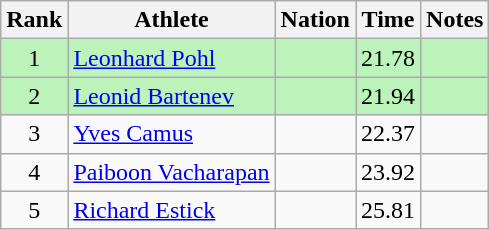<table class="wikitable sortable" style="text-align:center">
<tr>
<th>Rank</th>
<th>Athlete</th>
<th>Nation</th>
<th>Time</th>
<th>Notes</th>
</tr>
<tr bgcolor=bbf3bb>
<td>1</td>
<td align=left><a href='#'>Leonhard Pohl</a></td>
<td align=left></td>
<td>21.78</td>
<td></td>
</tr>
<tr bgcolor=bbf3bb>
<td>2</td>
<td align=left><a href='#'>Leonid Bartenev</a></td>
<td align=left></td>
<td>21.94</td>
<td></td>
</tr>
<tr>
<td>3</td>
<td align=left><a href='#'>Yves Camus</a></td>
<td align=left></td>
<td>22.37</td>
<td></td>
</tr>
<tr>
<td>4</td>
<td align=left><a href='#'>Paiboon Vacharapan</a></td>
<td align=left></td>
<td>23.92</td>
<td></td>
</tr>
<tr>
<td>5</td>
<td align=left><a href='#'>Richard Estick</a></td>
<td align=left></td>
<td>25.81</td>
<td></td>
</tr>
</table>
